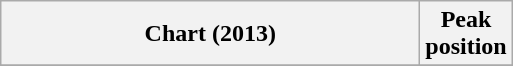<table class="wikitable sortable plainrowheaders" style="text-align:center">
<tr>
<th scope="col" style="width:17em;">Chart (2013)</th>
<th scope="col">Peak<br>position</th>
</tr>
<tr>
</tr>
</table>
